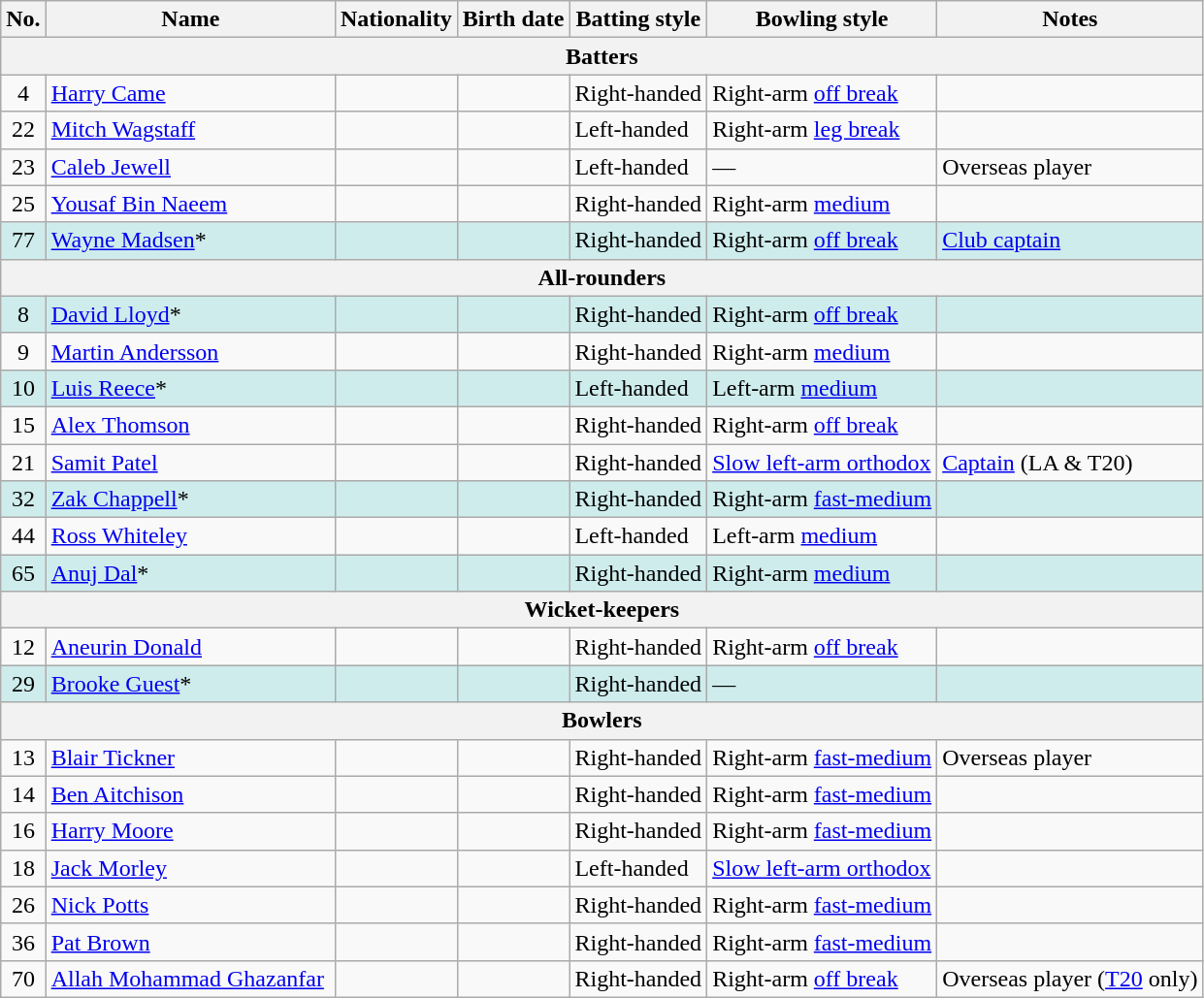<table class="wikitable">
<tr>
<th>No.</th>
<th>Name</th>
<th>Nationality</th>
<th>Birth date</th>
<th>Batting style</th>
<th>Bowling style</th>
<th>Notes</th>
</tr>
<tr>
<th colspan="7">Batters</th>
</tr>
<tr>
<td style="text-align:center">4</td>
<td><a href='#'>Harry Came</a></td>
<td></td>
<td></td>
<td>Right-handed</td>
<td>Right-arm <a href='#'>off break</a></td>
<td></td>
</tr>
<tr>
<td style="text-align:center">22</td>
<td><a href='#'>Mitch Wagstaff</a></td>
<td></td>
<td></td>
<td>Left-handed</td>
<td>Right-arm <a href='#'>leg break</a></td>
<td></td>
</tr>
<tr>
<td style="text-align:center">23</td>
<td><a href='#'>Caleb Jewell</a></td>
<td></td>
<td></td>
<td>Left-handed</td>
<td>—</td>
<td>Overseas player</td>
</tr>
<tr>
<td style="text-align:center">25</td>
<td><a href='#'>Yousaf Bin Naeem</a></td>
<td></td>
<td></td>
<td>Right-handed</td>
<td>Right-arm <a href='#'>medium</a></td>
<td></td>
</tr>
<tr bgcolor="#CFECEC">
<td style="text-align:center">77</td>
<td><a href='#'>Wayne Madsen</a>* </td>
<td></td>
<td></td>
<td>Right-handed</td>
<td>Right-arm <a href='#'>off break</a></td>
<td><a href='#'>Club captain</a></td>
</tr>
<tr>
<th colspan="7">All-rounders</th>
</tr>
<tr bgcolor="#CFECEC">
<td style="text-align:center">8</td>
<td><a href='#'>David Lloyd</a>*</td>
<td></td>
<td></td>
<td>Right-handed</td>
<td>Right-arm <a href='#'>off break</a></td>
<td></td>
</tr>
<tr>
<td style="text-align:center">9</td>
<td><a href='#'>Martin Andersson</a></td>
<td></td>
<td></td>
<td>Right-handed</td>
<td>Right-arm <a href='#'>medium</a></td>
<td></td>
</tr>
<tr bgcolor="#CFECEC">
<td style="text-align:center">10</td>
<td><a href='#'>Luis Reece</a>*</td>
<td></td>
<td></td>
<td>Left-handed</td>
<td>Left-arm <a href='#'>medium</a></td>
<td></td>
</tr>
<tr>
<td style="text-align:center">15</td>
<td><a href='#'>Alex Thomson</a></td>
<td></td>
<td></td>
<td>Right-handed</td>
<td>Right-arm <a href='#'>off break</a></td>
<td></td>
</tr>
<tr>
<td style="text-align:center">21</td>
<td><a href='#'>Samit Patel</a> </td>
<td></td>
<td></td>
<td>Right-handed</td>
<td><a href='#'>Slow left-arm orthodox</a></td>
<td><a href='#'>Captain</a> (LA & T20)</td>
</tr>
<tr bgcolor="#CFECEC">
<td style="text-align:center">32</td>
<td><a href='#'>Zak Chappell</a>*</td>
<td></td>
<td></td>
<td>Right-handed</td>
<td>Right-arm <a href='#'>fast-medium</a></td>
<td></td>
</tr>
<tr>
<td style="text-align:center">44</td>
<td><a href='#'>Ross Whiteley</a></td>
<td></td>
<td></td>
<td>Left-handed</td>
<td>Left-arm <a href='#'>medium</a></td>
<td></td>
</tr>
<tr bgcolor="#CFECEC">
<td style="text-align:center">65</td>
<td><a href='#'>Anuj Dal</a>*</td>
<td></td>
<td></td>
<td>Right-handed</td>
<td>Right-arm <a href='#'>medium</a></td>
<td></td>
</tr>
<tr>
<th colspan="7">Wicket-keepers</th>
</tr>
<tr>
<td style="text-align:center">12</td>
<td><a href='#'>Aneurin Donald</a></td>
<td></td>
<td></td>
<td>Right-handed</td>
<td>Right-arm <a href='#'>off break</a></td>
<td></td>
</tr>
<tr bgcolor="#CFECEC">
<td style="text-align:center">29</td>
<td><a href='#'>Brooke Guest</a>*</td>
<td></td>
<td></td>
<td>Right-handed</td>
<td>—</td>
<td></td>
</tr>
<tr>
<th colspan="7">Bowlers</th>
</tr>
<tr>
<td style="text-align:center">13</td>
<td><a href='#'>Blair Tickner</a> </td>
<td></td>
<td></td>
<td>Right-handed</td>
<td>Right-arm <a href='#'>fast-medium</a></td>
<td>Overseas player</td>
</tr>
<tr>
<td style="text-align:center">14</td>
<td><a href='#'>Ben Aitchison</a></td>
<td></td>
<td></td>
<td>Right-handed</td>
<td>Right-arm <a href='#'>fast-medium</a></td>
<td></td>
</tr>
<tr>
<td style="text-align:center">16</td>
<td><a href='#'>Harry Moore</a></td>
<td></td>
<td></td>
<td>Right-handed</td>
<td>Right-arm <a href='#'>fast-medium</a></td>
<td></td>
</tr>
<tr>
<td style="text-align:center">18</td>
<td><a href='#'>Jack Morley</a></td>
<td></td>
<td></td>
<td>Left-handed</td>
<td><a href='#'>Slow left-arm orthodox</a></td>
<td></td>
</tr>
<tr>
<td style="text-align:center">26</td>
<td><a href='#'>Nick Potts</a></td>
<td></td>
<td></td>
<td>Right-handed</td>
<td>Right-arm <a href='#'>fast-medium</a></td>
<td></td>
</tr>
<tr>
<td style="text-align:center">36</td>
<td><a href='#'>Pat Brown</a> </td>
<td></td>
<td></td>
<td>Right-handed</td>
<td>Right-arm <a href='#'>fast-medium</a></td>
<td></td>
</tr>
<tr>
<td style="text-align:center">70</td>
<td><a href='#'>Allah Mohammad Ghazanfar</a> </td>
<td></td>
<td></td>
<td>Right-handed</td>
<td>Right-arm <a href='#'>off break</a></td>
<td>Overseas player (<a href='#'>T20</a> only)</td>
</tr>
</table>
